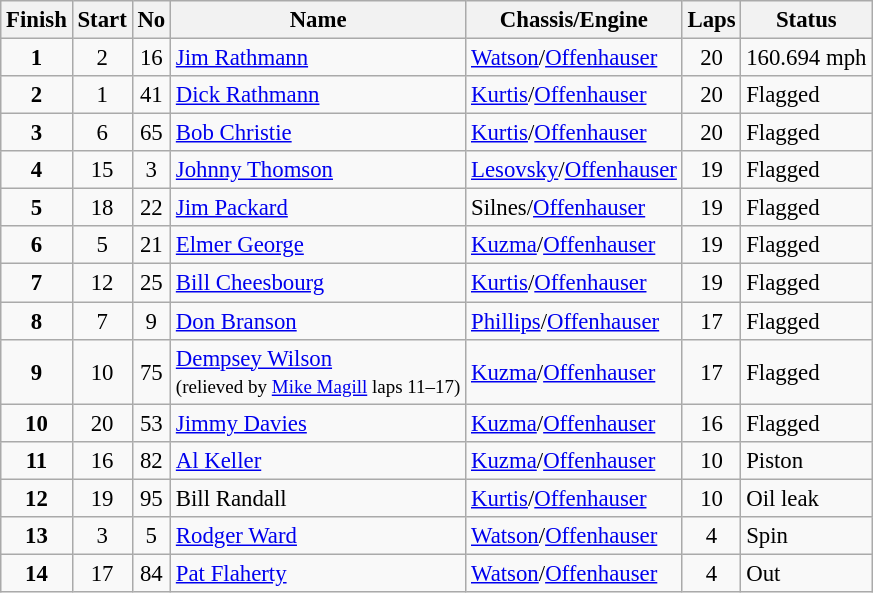<table class="wikitable" style="font-size:95%;">
<tr>
<th>Finish</th>
<th>Start</th>
<th>No</th>
<th>Name</th>
<th>Chassis/Engine</th>
<th>Laps</th>
<th>Status</th>
</tr>
<tr>
<td align=center><strong>1</strong></td>
<td align=center>2</td>
<td align=center>16</td>
<td><a href='#'>Jim Rathmann</a></td>
<td><a href='#'>Watson</a>/<a href='#'>Offenhauser</a></td>
<td align=center>20</td>
<td>160.694 mph</td>
</tr>
<tr>
<td align=center><strong>2</strong></td>
<td align=center>1</td>
<td align=center>41</td>
<td><a href='#'>Dick Rathmann</a></td>
<td><a href='#'>Kurtis</a>/<a href='#'>Offenhauser</a></td>
<td align=center>20</td>
<td>Flagged</td>
</tr>
<tr>
<td align=center><strong>3</strong></td>
<td align=center>6</td>
<td align=center>65</td>
<td><a href='#'>Bob Christie</a></td>
<td><a href='#'>Kurtis</a>/<a href='#'>Offenhauser</a></td>
<td align=center>20</td>
<td>Flagged</td>
</tr>
<tr>
<td align=center><strong>4</strong></td>
<td align=center>15</td>
<td align=center>3</td>
<td><a href='#'>Johnny Thomson</a></td>
<td><a href='#'>Lesovsky</a>/<a href='#'>Offenhauser</a></td>
<td align=center>19</td>
<td>Flagged</td>
</tr>
<tr>
<td align=center><strong>5</strong></td>
<td align=center>18</td>
<td align=center>22</td>
<td><a href='#'>Jim Packard</a></td>
<td>Silnes/<a href='#'>Offenhauser</a></td>
<td align=center>19</td>
<td>Flagged</td>
</tr>
<tr>
<td align=center><strong>6</strong></td>
<td align=center>5</td>
<td align=center>21</td>
<td><a href='#'>Elmer George</a></td>
<td><a href='#'>Kuzma</a>/<a href='#'>Offenhauser</a></td>
<td align=center>19</td>
<td>Flagged</td>
</tr>
<tr>
<td align=center><strong>7</strong></td>
<td align=center>12</td>
<td align=center>25</td>
<td><a href='#'>Bill Cheesbourg</a></td>
<td><a href='#'>Kurtis</a>/<a href='#'>Offenhauser</a></td>
<td align=center>19</td>
<td>Flagged</td>
</tr>
<tr>
<td align=center><strong>8</strong></td>
<td align=center>7</td>
<td align=center>9</td>
<td><a href='#'>Don Branson</a></td>
<td><a href='#'>Phillips</a>/<a href='#'>Offenhauser</a></td>
<td align=center>17</td>
<td>Flagged</td>
</tr>
<tr>
<td align=center><strong>9</strong></td>
<td align=center>10</td>
<td align=center>75</td>
<td><a href='#'>Dempsey Wilson</a><br><small>(relieved by <a href='#'>Mike Magill</a> laps 11–17)</small></td>
<td><a href='#'>Kuzma</a>/<a href='#'>Offenhauser</a></td>
<td align=center>17</td>
<td>Flagged</td>
</tr>
<tr>
<td align=center><strong>10</strong></td>
<td align=center>20</td>
<td align=center>53</td>
<td><a href='#'>Jimmy Davies</a></td>
<td><a href='#'>Kuzma</a>/<a href='#'>Offenhauser</a></td>
<td align=center>16</td>
<td>Flagged</td>
</tr>
<tr>
<td align=center><strong>11</strong></td>
<td align=center>16</td>
<td align=center>82</td>
<td><a href='#'>Al Keller</a></td>
<td><a href='#'>Kuzma</a>/<a href='#'>Offenhauser</a></td>
<td align=center>10</td>
<td>Piston</td>
</tr>
<tr>
<td align=center><strong>12</strong></td>
<td align=center>19</td>
<td align=center>95</td>
<td>Bill Randall</td>
<td><a href='#'>Kurtis</a>/<a href='#'>Offenhauser</a></td>
<td align=center>10</td>
<td>Oil leak</td>
</tr>
<tr>
<td align=center><strong>13</strong></td>
<td align=center>3</td>
<td align=center>5</td>
<td><a href='#'>Rodger Ward</a></td>
<td><a href='#'>Watson</a>/<a href='#'>Offenhauser</a></td>
<td align=center>4</td>
<td>Spin</td>
</tr>
<tr>
<td align=center><strong>14</strong></td>
<td align=center>17</td>
<td align=center>84</td>
<td><a href='#'>Pat Flaherty</a></td>
<td><a href='#'>Watson</a>/<a href='#'>Offenhauser</a></td>
<td align=center>4</td>
<td>Out</td>
</tr>
</table>
